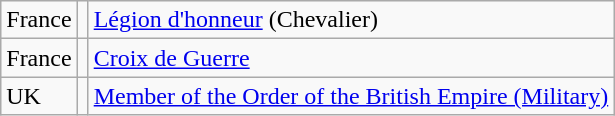<table class="wikitable">
<tr>
<td>France</td>
<td></td>
<td><a href='#'>Légion d'honneur</a> (Chevalier)</td>
</tr>
<tr>
<td>France</td>
<td></td>
<td><a href='#'>Croix de Guerre</a></td>
</tr>
<tr>
<td>UK</td>
<td></td>
<td><a href='#'>Member of the Order of the British Empire (Military)</a></td>
</tr>
</table>
